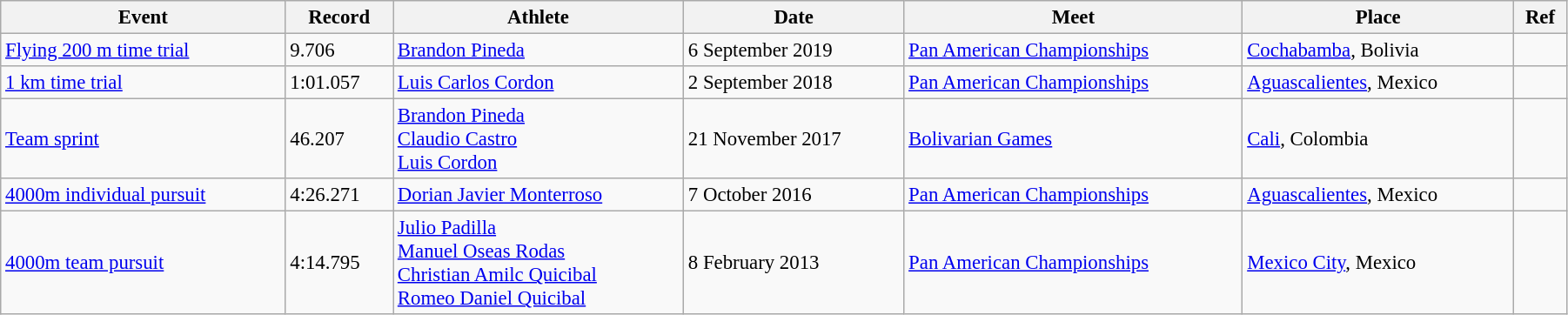<table class="wikitable" style="font-size:95%; width: 95%;">
<tr>
<th>Event</th>
<th>Record</th>
<th>Athlete</th>
<th>Date</th>
<th>Meet</th>
<th>Place</th>
<th>Ref</th>
</tr>
<tr>
<td><a href='#'>Flying 200 m time trial</a></td>
<td>9.706</td>
<td><a href='#'>Brandon Pineda</a></td>
<td>6 September 2019</td>
<td><a href='#'>Pan American Championships</a></td>
<td><a href='#'>Cochabamba</a>, Bolivia</td>
<td></td>
</tr>
<tr>
<td><a href='#'>1 km time trial</a></td>
<td>1:01.057</td>
<td><a href='#'>Luis Carlos Cordon</a></td>
<td>2 September 2018</td>
<td><a href='#'>Pan American Championships</a></td>
<td><a href='#'>Aguascalientes</a>, Mexico</td>
<td></td>
</tr>
<tr>
<td><a href='#'>Team sprint</a></td>
<td>46.207</td>
<td><a href='#'>Brandon Pineda</a><br><a href='#'>Claudio Castro</a><br><a href='#'>Luis Cordon</a></td>
<td>21 November 2017</td>
<td><a href='#'>Bolivarian Games</a></td>
<td><a href='#'>Cali</a>, Colombia</td>
<td></td>
</tr>
<tr>
<td><a href='#'>4000m individual pursuit</a></td>
<td>4:26.271</td>
<td><a href='#'>Dorian Javier Monterroso</a></td>
<td>7 October 2016</td>
<td><a href='#'>Pan American Championships</a></td>
<td><a href='#'>Aguascalientes</a>, Mexico</td>
<td></td>
</tr>
<tr>
<td><a href='#'>4000m team pursuit</a></td>
<td>4:14.795</td>
<td><a href='#'>Julio Padilla</a><br><a href='#'>Manuel Oseas Rodas</a><br><a href='#'>Christian Amilc Quicibal</a><br><a href='#'>Romeo Daniel Quicibal</a></td>
<td>8 February 2013</td>
<td><a href='#'>Pan American Championships</a></td>
<td><a href='#'>Mexico City</a>, Mexico</td>
<td></td>
</tr>
</table>
